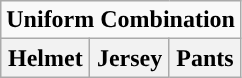<table class="wikitable">
<tr>
<td style="text-align:center" Colspan="3"><strong>Uniform Combination</strong></td>
</tr>
<tr style="text-align:center">
<th>Helmet</th>
<th>Jersey</th>
<th>Pants</th>
</tr>
</table>
